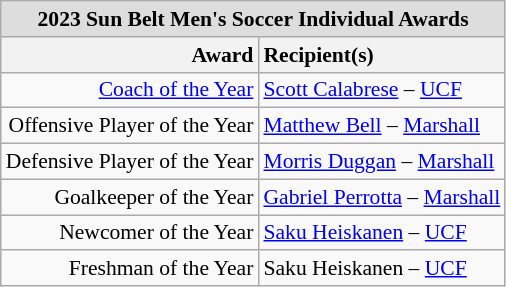<table class="wikitable" style="white-space:nowrap; font-size:90%;">
<tr>
<td colspan="7" style="text-align:center; background:#ddd;"><strong>2023 Sun Belt Men's Soccer Individual Awards</strong></td>
</tr>
<tr>
<th style="text-align:right;">Award</th>
<th style="text-align:left;">Recipient(s)</th>
</tr>
<tr>
<td style="text-align:right;"><a href='#'>Coach of the Year</a></td>
<td style="text-align:left;"><a href='#'>Scott Calabrese</a> – <a href='#'>UCF</a></td>
</tr>
<tr>
<td style="text-align:right;">Offensive Player of the Year</td>
<td style="text-align:left;"><a href='#'>Matthew Bell</a> – <a href='#'>Marshall</a></td>
</tr>
<tr>
<td style="text-align:right;">Defensive Player of the Year</td>
<td style="text-align:left;"><a href='#'>Morris Duggan</a> – <a href='#'>Marshall</a></td>
</tr>
<tr>
<td style="text-align:right;">Goalkeeper of the Year</td>
<td style="text-align:left;"><a href='#'>Gabriel Perrotta</a> – <a href='#'>Marshall</a></td>
</tr>
<tr>
<td style="text-align:right;">Newcomer of the Year</td>
<td style="text-align:left;"><a href='#'>Saku Heiskanen</a> – <a href='#'>UCF</a></td>
</tr>
<tr>
<td style="text-align:right;">Freshman of the Year</td>
<td style="text-align:left;">Saku Heiskanen – <a href='#'>UCF</a></td>
</tr>
</table>
